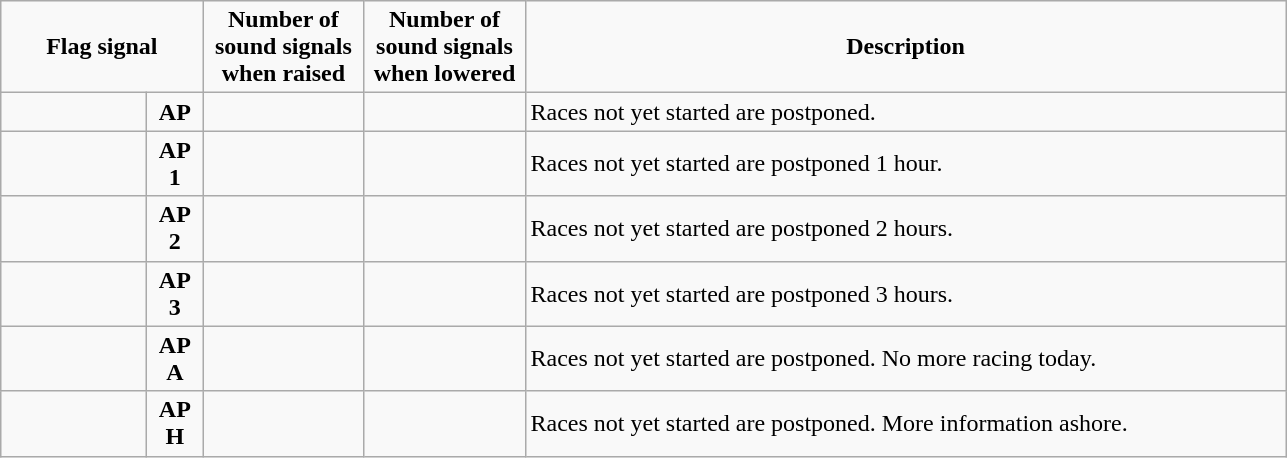<table class="wikitable">
<tr style="text-align: center; font-weight: bold;">
<td colspan="2" width="120px">Flag signal</td>
<td width="100px">Number of sound signals when raised</td>
<td width="100px">Number of sound signals when lowered</td>
<td width="500px">Description</td>
</tr>
<tr>
<td width="90px"></td>
<td width="30px" align="center"><strong>AP</strong></td>
<td> </td>
<td></td>
<td>Races not yet started are postponed.</td>
</tr>
<tr>
<td> </td>
<td align="center"><strong>AP</strong><br><strong>1</strong></td>
<td> </td>
<td></td>
<td>Races not yet started are postponed 1 hour.</td>
</tr>
<tr>
<td> </td>
<td align="center"><strong>AP</strong><br><strong>2</strong></td>
<td> </td>
<td></td>
<td>Races not yet started are postponed 2 hours.</td>
</tr>
<tr>
<td> </td>
<td align="center"><strong>AP</strong><br><strong>3</strong></td>
<td> </td>
<td></td>
<td>Races not yet started are postponed 3 hours.</td>
</tr>
<tr>
<td> </td>
<td align="center"><strong>AP</strong><br><strong>A</strong></td>
<td> </td>
<td></td>
<td>Races not yet started are postponed.  No more racing today.</td>
</tr>
<tr>
<td> </td>
<td align="center"><strong>AP</strong><br><strong>H</strong></td>
<td> </td>
<td></td>
<td>Races not yet started are postponed.  More information ashore.</td>
</tr>
</table>
